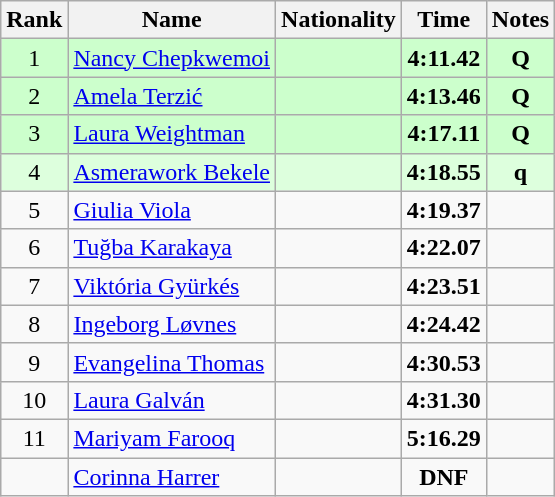<table class="wikitable sortable" style="text-align:center">
<tr>
<th>Rank</th>
<th>Name</th>
<th>Nationality</th>
<th>Time</th>
<th>Notes</th>
</tr>
<tr bgcolor=ccffcc>
<td>1</td>
<td align=left><a href='#'>Nancy Chepkwemoi</a></td>
<td align=left></td>
<td><strong>4:11.42</strong></td>
<td><strong>Q</strong></td>
</tr>
<tr bgcolor=ccffcc>
<td>2</td>
<td align=left><a href='#'>Amela Terzić</a></td>
<td align=left></td>
<td><strong>4:13.46</strong></td>
<td><strong>Q</strong></td>
</tr>
<tr bgcolor=ccffcc>
<td>3</td>
<td align=left><a href='#'>Laura Weightman</a></td>
<td align=left></td>
<td><strong>4:17.11</strong></td>
<td><strong>Q</strong></td>
</tr>
<tr bgcolor=ddffdd>
<td>4</td>
<td align=left><a href='#'>Asmerawork Bekele</a></td>
<td align=left></td>
<td><strong>4:18.55</strong></td>
<td><strong>q</strong></td>
</tr>
<tr>
<td>5</td>
<td align=left><a href='#'>Giulia Viola</a></td>
<td align=left></td>
<td><strong>4:19.37</strong></td>
<td></td>
</tr>
<tr>
<td>6</td>
<td align=left><a href='#'>Tuğba Karakaya</a></td>
<td align=left></td>
<td><strong>4:22.07</strong></td>
<td></td>
</tr>
<tr>
<td>7</td>
<td align=left><a href='#'>Viktória Gyürkés</a></td>
<td align=left></td>
<td><strong>4:23.51</strong></td>
<td></td>
</tr>
<tr>
<td>8</td>
<td align=left><a href='#'>Ingeborg Løvnes</a></td>
<td align=left></td>
<td><strong>4:24.42</strong></td>
<td></td>
</tr>
<tr>
<td>9</td>
<td align=left><a href='#'>Evangelina Thomas</a></td>
<td align=left></td>
<td><strong>4:30.53</strong></td>
<td></td>
</tr>
<tr>
<td>10</td>
<td align=left><a href='#'>Laura Galván</a></td>
<td align=left></td>
<td><strong>4:31.30</strong></td>
<td></td>
</tr>
<tr>
<td>11</td>
<td align=left><a href='#'>Mariyam Farooq</a></td>
<td align=left></td>
<td><strong>5:16.29</strong></td>
<td></td>
</tr>
<tr>
<td></td>
<td align=left><a href='#'>Corinna Harrer</a></td>
<td align=left></td>
<td><strong>DNF</strong></td>
<td></td>
</tr>
</table>
